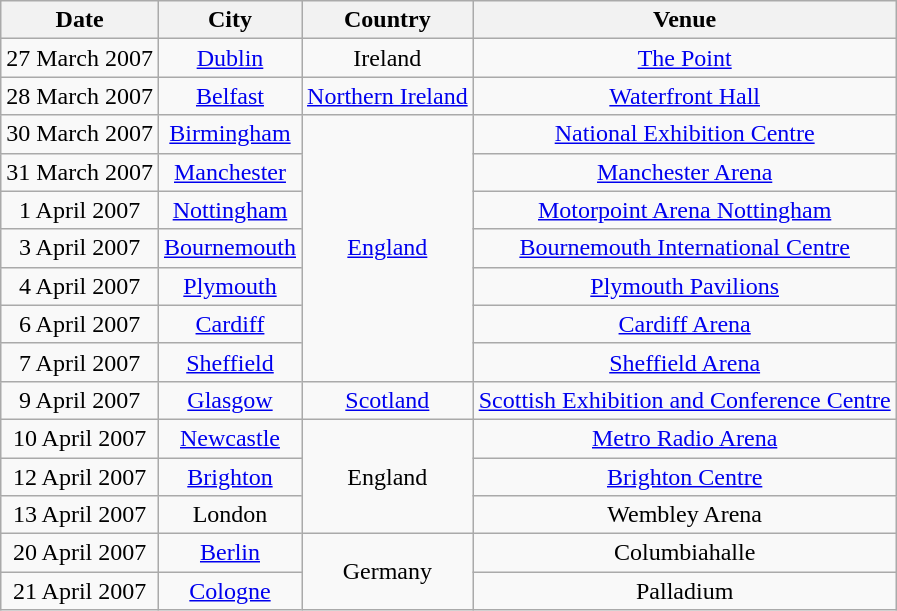<table class="wikitable" style="text-align:center;">
<tr>
<th>Date</th>
<th>City</th>
<th>Country</th>
<th>Venue</th>
</tr>
<tr>
<td>27 March 2007</td>
<td><a href='#'>Dublin</a></td>
<td>Ireland</td>
<td><a href='#'>The Point</a></td>
</tr>
<tr>
<td>28 March 2007</td>
<td><a href='#'>Belfast</a></td>
<td><a href='#'>Northern Ireland</a></td>
<td><a href='#'>Waterfront Hall</a></td>
</tr>
<tr>
<td>30 March 2007</td>
<td><a href='#'>Birmingham</a></td>
<td rowspan="7"><a href='#'>England</a></td>
<td><a href='#'>National Exhibition Centre</a></td>
</tr>
<tr>
<td>31 March 2007</td>
<td><a href='#'>Manchester</a></td>
<td><a href='#'>Manchester Arena</a></td>
</tr>
<tr>
<td>1 April 2007</td>
<td><a href='#'>Nottingham</a></td>
<td><a href='#'>Motorpoint Arena Nottingham</a></td>
</tr>
<tr>
<td>3 April 2007</td>
<td><a href='#'>Bournemouth</a></td>
<td><a href='#'>Bournemouth International Centre</a></td>
</tr>
<tr>
<td>4 April 2007</td>
<td><a href='#'>Plymouth</a></td>
<td><a href='#'>Plymouth Pavilions</a></td>
</tr>
<tr>
<td>6 April 2007</td>
<td><a href='#'>Cardiff</a></td>
<td><a href='#'>Cardiff Arena</a></td>
</tr>
<tr>
<td>7 April 2007</td>
<td><a href='#'>Sheffield</a></td>
<td><a href='#'>Sheffield Arena</a></td>
</tr>
<tr>
<td>9 April 2007</td>
<td><a href='#'>Glasgow</a></td>
<td><a href='#'>Scotland</a></td>
<td><a href='#'>Scottish Exhibition and Conference Centre</a></td>
</tr>
<tr>
<td>10 April 2007</td>
<td><a href='#'>Newcastle</a></td>
<td rowspan="3">England</td>
<td><a href='#'>Metro Radio Arena</a></td>
</tr>
<tr>
<td>12 April 2007</td>
<td><a href='#'>Brighton</a></td>
<td><a href='#'>Brighton Centre</a></td>
</tr>
<tr>
<td>13 April 2007</td>
<td>London</td>
<td>Wembley Arena</td>
</tr>
<tr>
<td>20 April 2007</td>
<td><a href='#'>Berlin</a></td>
<td rowspan="2">Germany</td>
<td>Columbiahalle</td>
</tr>
<tr>
<td>21 April 2007</td>
<td><a href='#'>Cologne</a></td>
<td>Palladium</td>
</tr>
</table>
